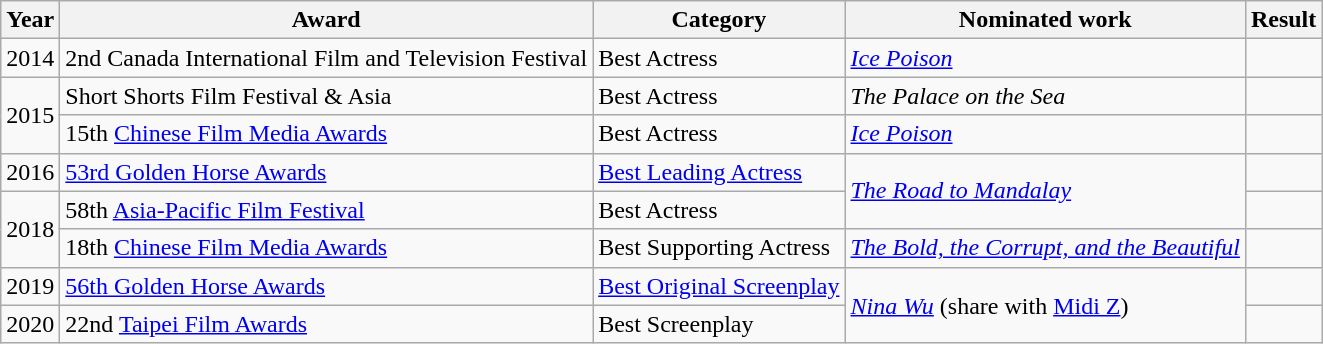<table class="wikitable sortable">
<tr>
<th>Year</th>
<th>Award</th>
<th>Category</th>
<th>Nominated work</th>
<th>Result</th>
</tr>
<tr>
<td>2014</td>
<td>2nd Canada International Film and Television Festival</td>
<td>Best Actress</td>
<td><em><a href='#'>Ice Poison</a></em></td>
<td></td>
</tr>
<tr>
<td rowspan=2>2015</td>
<td>Short Shorts Film Festival & Asia</td>
<td>Best Actress</td>
<td><em>The Palace on the Sea</em></td>
<td></td>
</tr>
<tr>
<td>15th <a href='#'>Chinese Film Media Awards</a></td>
<td>Best Actress</td>
<td><em><a href='#'>Ice Poison</a></em></td>
<td></td>
</tr>
<tr>
<td>2016</td>
<td><a href='#'>53rd Golden Horse Awards</a></td>
<td><a href='#'>Best Leading Actress</a></td>
<td rowspan=2><em><a href='#'>The Road to Mandalay</a></em></td>
<td></td>
</tr>
<tr>
<td rowspan=2>2018</td>
<td>58th <a href='#'>Asia-Pacific Film Festival</a></td>
<td>Best Actress</td>
<td></td>
</tr>
<tr>
<td>18th <a href='#'>Chinese Film Media Awards</a></td>
<td>Best Supporting Actress</td>
<td><em><a href='#'>The Bold, the Corrupt, and the Beautiful</a></em></td>
<td></td>
</tr>
<tr>
<td>2019</td>
<td><a href='#'>56th Golden Horse Awards</a></td>
<td><a href='#'>Best Original Screenplay</a></td>
<td rowspan=2><em><a href='#'>Nina Wu</a></em> (share with <a href='#'>Midi Z</a>)</td>
<td></td>
</tr>
<tr>
<td>2020</td>
<td>22nd <a href='#'>Taipei Film Awards</a></td>
<td>Best Screenplay</td>
<td></td>
</tr>
</table>
